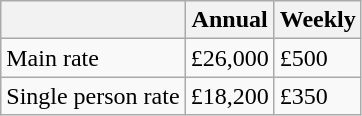<table class="wikitable">
<tr>
<th></th>
<th>Annual</th>
<th>Weekly</th>
</tr>
<tr>
<td>Main rate</td>
<td>£26,000</td>
<td>£500</td>
</tr>
<tr>
<td>Single person rate</td>
<td>£18,200</td>
<td>£350</td>
</tr>
</table>
